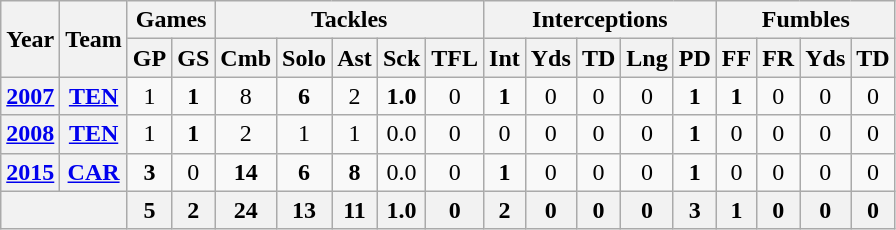<table class="wikitable" style="text-align:center">
<tr>
<th rowspan="2">Year</th>
<th rowspan="2">Team</th>
<th colspan="2">Games</th>
<th colspan="5">Tackles</th>
<th colspan="5">Interceptions</th>
<th colspan="4">Fumbles</th>
</tr>
<tr>
<th>GP</th>
<th>GS</th>
<th>Cmb</th>
<th>Solo</th>
<th>Ast</th>
<th>Sck</th>
<th>TFL</th>
<th>Int</th>
<th>Yds</th>
<th>TD</th>
<th>Lng</th>
<th>PD</th>
<th>FF</th>
<th>FR</th>
<th>Yds</th>
<th>TD</th>
</tr>
<tr>
<th><a href='#'>2007</a></th>
<th><a href='#'>TEN</a></th>
<td>1</td>
<td><strong>1</strong></td>
<td>8</td>
<td><strong>6</strong></td>
<td>2</td>
<td><strong>1.0</strong></td>
<td>0</td>
<td><strong>1</strong></td>
<td>0</td>
<td>0</td>
<td>0</td>
<td><strong>1</strong></td>
<td><strong>1</strong></td>
<td>0</td>
<td>0</td>
<td>0</td>
</tr>
<tr>
<th><a href='#'>2008</a></th>
<th><a href='#'>TEN</a></th>
<td>1</td>
<td><strong>1</strong></td>
<td>2</td>
<td>1</td>
<td>1</td>
<td>0.0</td>
<td>0</td>
<td>0</td>
<td>0</td>
<td>0</td>
<td>0</td>
<td><strong>1</strong></td>
<td>0</td>
<td>0</td>
<td>0</td>
<td>0</td>
</tr>
<tr>
<th><a href='#'>2015</a></th>
<th><a href='#'>CAR</a></th>
<td><strong>3</strong></td>
<td>0</td>
<td><strong>14</strong></td>
<td><strong>6</strong></td>
<td><strong>8</strong></td>
<td>0.0</td>
<td>0</td>
<td><strong>1</strong></td>
<td>0</td>
<td>0</td>
<td>0</td>
<td><strong>1</strong></td>
<td>0</td>
<td>0</td>
<td>0</td>
<td>0</td>
</tr>
<tr>
<th colspan="2"></th>
<th>5</th>
<th>2</th>
<th>24</th>
<th>13</th>
<th>11</th>
<th>1.0</th>
<th>0</th>
<th>2</th>
<th>0</th>
<th>0</th>
<th>0</th>
<th>3</th>
<th>1</th>
<th>0</th>
<th>0</th>
<th>0</th>
</tr>
</table>
